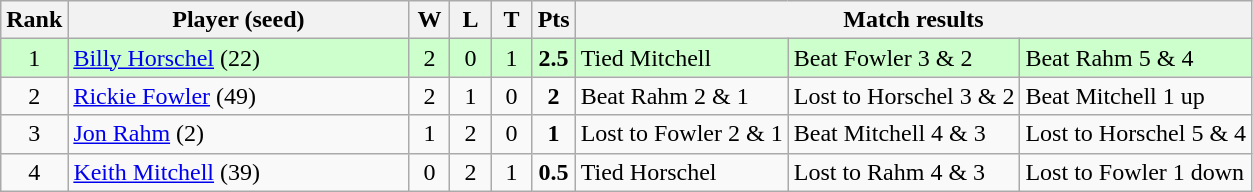<table class="wikitable" style="text-align:center">
<tr>
<th width="20">Rank</th>
<th width="220">Player (seed)</th>
<th width="20">W</th>
<th width="20">L</th>
<th width="20">T</th>
<th width="20">Pts</th>
<th colspan=3>Match results</th>
</tr>
<tr style="background:#cfc">
<td>1</td>
<td align=left> <a href='#'>Billy Horschel</a> (22)</td>
<td>2</td>
<td>0</td>
<td>1</td>
<td><strong>2.5</strong></td>
<td align=left>Tied Mitchell</td>
<td align=left>Beat Fowler 3 & 2</td>
<td align=left>Beat Rahm 5 & 4</td>
</tr>
<tr>
<td>2</td>
<td align=left> <a href='#'>Rickie Fowler</a> (49)</td>
<td>2</td>
<td>1</td>
<td>0</td>
<td><strong>2</strong></td>
<td align=left>Beat Rahm 2 & 1</td>
<td align=left>Lost to Horschel 3 & 2</td>
<td align=left>Beat Mitchell 1 up</td>
</tr>
<tr>
<td>3</td>
<td align=left> <a href='#'>Jon Rahm</a> (2)</td>
<td>1</td>
<td>2</td>
<td>0</td>
<td><strong>1</strong></td>
<td align=left>Lost to Fowler 2 & 1</td>
<td align=left>Beat Mitchell 4 & 3</td>
<td align=left>Lost to Horschel 5 & 4</td>
</tr>
<tr>
<td>4</td>
<td align=left> <a href='#'>Keith Mitchell</a> (39)</td>
<td>0</td>
<td>2</td>
<td>1</td>
<td><strong>0.5</strong></td>
<td align=left>Tied Horschel</td>
<td align=left>Lost to Rahm 4 & 3</td>
<td align=left>Lost to Fowler 1 down</td>
</tr>
</table>
